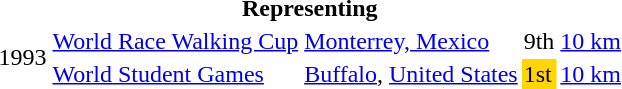<table>
<tr>
<th colspan="5">Representing </th>
</tr>
<tr>
<td rowspan=2>1993</td>
<td><a href='#'>World Race Walking Cup</a></td>
<td><a href='#'>Monterrey, Mexico</a></td>
<td>9th</td>
<td><a href='#'>10 km</a></td>
</tr>
<tr>
<td><a href='#'>World Student Games</a></td>
<td><a href='#'>Buffalo</a>, <a href='#'>United States</a></td>
<td bgcolor="gold">1st</td>
<td><a href='#'>10 km</a></td>
</tr>
</table>
